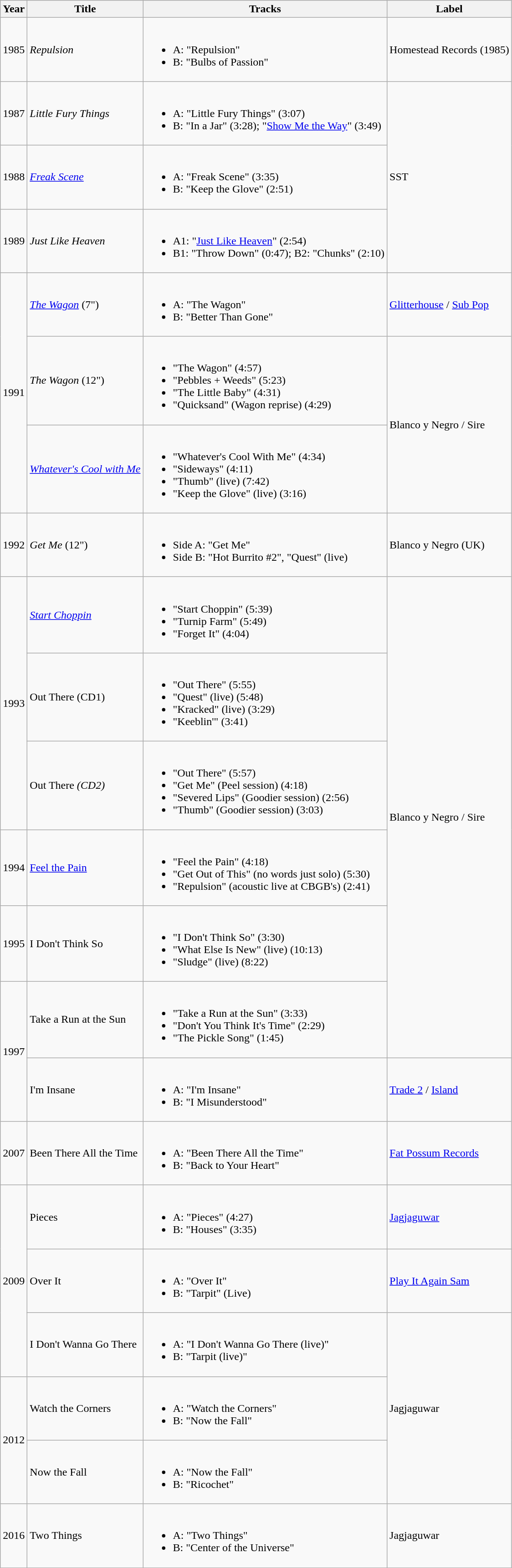<table class="wikitable">
<tr>
<th>Year</th>
<th>Title</th>
<th>Tracks</th>
<th>Label</th>
</tr>
<tr>
<td>1985</td>
<td><em>Repulsion</em></td>
<td><br><ul><li>A: "Repulsion"</li><li>B: "Bulbs of Passion"</li></ul></td>
<td>Homestead Records (1985)</td>
</tr>
<tr>
<td>1987</td>
<td><em>Little Fury Things</em></td>
<td><br><ul><li>A: "Little Fury Things" (3:07)</li><li>B: "In a Jar" (3:28); "<a href='#'>Show Me the Way</a>" (3:49)</li></ul></td>
<td rowspan="3">SST</td>
</tr>
<tr>
<td>1988</td>
<td><em><a href='#'>Freak Scene</a></em></td>
<td><br><ul><li>A: "Freak Scene" (3:35)</li><li>B: "Keep the Glove" (2:51)</li></ul></td>
</tr>
<tr>
<td>1989</td>
<td><em>Just Like Heaven</em></td>
<td><br><ul><li>A1: "<a href='#'>Just Like Heaven</a>" (2:54)</li><li>B1: "Throw Down" (0:47); B2: "Chunks" (2:10)</li></ul></td>
</tr>
<tr>
<td rowspan="3">1991</td>
<td><em><a href='#'>The Wagon</a></em> (7")</td>
<td><br><ul><li>A: "The Wagon"</li><li>B: "Better Than Gone"</li></ul></td>
<td><a href='#'>Glitterhouse</a> / <a href='#'>Sub Pop</a></td>
</tr>
<tr>
<td><em>The Wagon</em> (12")</td>
<td><br><ul><li>"The Wagon" (4:57)</li><li>"Pebbles + Weeds" (5:23)</li><li>"The Little Baby" (4:31)</li><li>"Quicksand" (Wagon reprise) (4:29)</li></ul></td>
<td rowspan="2">Blanco y Negro / Sire</td>
</tr>
<tr>
<td><em><a href='#'>Whatever's Cool with Me</a></em></td>
<td><br><ul><li>"Whatever's Cool With Me" (4:34)</li><li>"Sideways" (4:11)</li><li>"Thumb" (live) (7:42)</li><li>"Keep the Glove" (live) (3:16)</li></ul></td>
</tr>
<tr>
<td>1992</td>
<td><em>Get Me</em> (12")</td>
<td><br><ul><li>Side A: "Get Me"</li><li>Side B: "Hot Burrito #2", "Quest" (live)</li></ul></td>
<td>Blanco y Negro (UK)</td>
</tr>
<tr>
<td rowspan="3">1993</td>
<td><em><a href='#'>Start Choppin</a><strong></td>
<td><br><ul><li>"Start Choppin" (5:39)</li><li>"Turnip Farm" (5:49)</li><li>"Forget It" (4:04)</li></ul></td>
<td rowspan="6">Blanco y Negro / Sire</td>
</tr>
<tr>
<td></em>Out There (CD1)<em></td>
<td><br><ul><li>"Out There" (5:55)</li><li>"Quest" (live) (5:48)</li><li>"Kracked" (live) (3:29)</li><li>"Keeblin'" (3:41)</li></ul></td>
</tr>
<tr>
<td></em>Out There<em> (CD2)</td>
<td><br><ul><li>"Out There" (5:57)</li><li>"Get Me" (Peel session) (4:18)</li><li>"Severed Lips" (Goodier session) (2:56)</li><li>"Thumb" (Goodier session) (3:03)</li></ul></td>
</tr>
<tr>
<td>1994</td>
<td></em><a href='#'>Feel the Pain</a><em></td>
<td><br><ul><li>"Feel the Pain" (4:18)</li><li>"Get Out of This" (no words just solo) (5:30)</li><li>"Repulsion" (acoustic live at CBGB's) (2:41)</li></ul></td>
</tr>
<tr>
<td>1995</td>
<td></em>I Don't Think So<em></td>
<td><br><ul><li>"I Don't Think So" (3:30)</li><li>"What Else Is New" (live) (10:13)</li><li>"Sludge" (live) (8:22)</li></ul></td>
</tr>
<tr>
<td rowspan="2">1997</td>
<td></em>Take a Run at the Sun<em></td>
<td><br><ul><li>"Take a Run at the Sun" (3:33)</li><li>"Don't You Think It's Time" (2:29)</li><li>"The Pickle Song" (1:45)</li></ul></td>
</tr>
<tr>
<td></em>I'm Insane<em></td>
<td><br><ul><li>A: "I'm Insane"</li><li>B: "I Misunderstood"</li></ul></td>
<td><a href='#'>Trade 2</a> / <a href='#'>Island</a></td>
</tr>
<tr>
<td>2007</td>
<td></em>Been There All the Time<em></td>
<td><br><ul><li>A: "Been There All the Time"</li><li>B: "Back to Your Heart"</li></ul></td>
<td><a href='#'>Fat Possum Records</a></td>
</tr>
<tr>
<td rowspan="3">2009</td>
<td></em>Pieces<em></td>
<td><br><ul><li>A: "Pieces" (4:27)</li><li>B: "Houses" (3:35)</li></ul></td>
<td><a href='#'>Jagjaguwar</a></td>
</tr>
<tr>
<td></em>Over It<em></td>
<td><br><ul><li>A: "Over It"</li><li>B: "Tarpit" (Live)</li></ul></td>
<td><a href='#'>Play It Again Sam</a></td>
</tr>
<tr>
<td></em>I Don't Wanna Go There<em></td>
<td><br><ul><li>A: "I Don't Wanna Go There (live)"</li><li>B: "Tarpit (live)"</li></ul></td>
<td rowspan="3">Jagjaguwar</td>
</tr>
<tr>
<td rowspan="2">2012</td>
<td></em>Watch the Corners<em></td>
<td><br><ul><li>A: "Watch the Corners"</li><li>B: "Now the Fall"</li></ul></td>
</tr>
<tr>
<td></em>Now the Fall<em></td>
<td><br><ul><li>A: "Now the Fall"</li><li>B: "Ricochet"</li></ul></td>
</tr>
<tr>
<td>2016</td>
<td></em>Two Things<em></td>
<td><br><ul><li>A: "Two Things"</li><li>B: "Center of the Universe"</li></ul></td>
<td>Jagjaguwar</td>
</tr>
<tr>
</tr>
</table>
